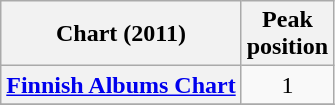<table class="wikitable sortable plainrowheaders">
<tr>
<th>Chart (2011)</th>
<th>Peak <br> position</th>
</tr>
<tr>
<th scope=row><a href='#'>Finnish Albums Chart</a></th>
<td align="center">1</td>
</tr>
<tr>
</tr>
</table>
